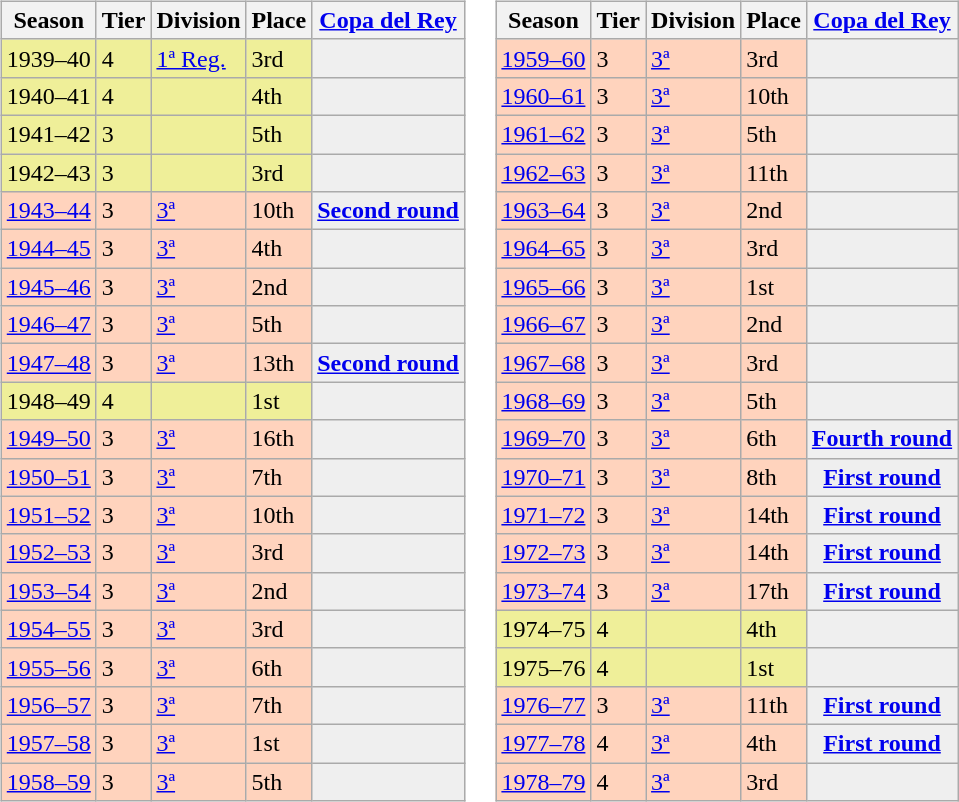<table>
<tr>
<td style="vertical-align:top;"><br><table class="wikitable">
<tr style="background:#f0f6fa;">
<th>Season</th>
<th>Tier</th>
<th>Division</th>
<th>Place</th>
<th><a href='#'>Copa del Rey</a></th>
</tr>
<tr>
<td style="background:#EFEF99;">1939–40</td>
<td style="background:#EFEF99;">4</td>
<td style="background:#EFEF99;"><a href='#'>1ª Reg.</a></td>
<td style="background:#EFEF99;">3rd</td>
<th style="background:#efefef;"></th>
</tr>
<tr>
<td style="background:#EFEF99;">1940–41</td>
<td style="background:#EFEF99;">4</td>
<td style="background:#EFEF99;"></td>
<td style="background:#EFEF99;">4th</td>
<th style="background:#efefef;"></th>
</tr>
<tr>
<td style="background:#EFEF99;">1941–42</td>
<td style="background:#EFEF99;">3</td>
<td style="background:#EFEF99;"></td>
<td style="background:#EFEF99;">5th</td>
<th style="background:#efefef;"></th>
</tr>
<tr>
<td style="background:#EFEF99;">1942–43</td>
<td style="background:#EFEF99;">3</td>
<td style="background:#EFEF99;"></td>
<td style="background:#EFEF99;">3rd</td>
<th style="background:#efefef;"></th>
</tr>
<tr>
<td style="background:#FFD3BD;"><a href='#'>1943–44</a></td>
<td style="background:#FFD3BD;">3</td>
<td style="background:#FFD3BD;"><a href='#'>3ª</a></td>
<td style="background:#FFD3BD;">10th</td>
<th style="background:#efefef;"><a href='#'>Second round</a></th>
</tr>
<tr>
<td style="background:#FFD3BD;"><a href='#'>1944–45</a></td>
<td style="background:#FFD3BD;">3</td>
<td style="background:#FFD3BD;"><a href='#'>3ª</a></td>
<td style="background:#FFD3BD;">4th</td>
<th style="background:#efefef;"></th>
</tr>
<tr>
<td style="background:#FFD3BD;"><a href='#'>1945–46</a></td>
<td style="background:#FFD3BD;">3</td>
<td style="background:#FFD3BD;"><a href='#'>3ª</a></td>
<td style="background:#FFD3BD;">2nd</td>
<th style="background:#efefef;"></th>
</tr>
<tr>
<td style="background:#FFD3BD;"><a href='#'>1946–47</a></td>
<td style="background:#FFD3BD;">3</td>
<td style="background:#FFD3BD;"><a href='#'>3ª</a></td>
<td style="background:#FFD3BD;">5th</td>
<th style="background:#efefef;"></th>
</tr>
<tr>
<td style="background:#FFD3BD;"><a href='#'>1947–48</a></td>
<td style="background:#FFD3BD;">3</td>
<td style="background:#FFD3BD;"><a href='#'>3ª</a></td>
<td style="background:#FFD3BD;">13th</td>
<th style="background:#efefef;"><a href='#'>Second round</a></th>
</tr>
<tr>
<td style="background:#EFEF99;">1948–49</td>
<td style="background:#EFEF99;">4</td>
<td style="background:#EFEF99;"></td>
<td style="background:#EFEF99;">1st</td>
<th style="background:#efefef;"></th>
</tr>
<tr>
<td style="background:#FFD3BD;"><a href='#'>1949–50</a></td>
<td style="background:#FFD3BD;">3</td>
<td style="background:#FFD3BD;"><a href='#'>3ª</a></td>
<td style="background:#FFD3BD;">16th</td>
<th style="background:#efefef;"></th>
</tr>
<tr>
<td style="background:#FFD3BD;"><a href='#'>1950–51</a></td>
<td style="background:#FFD3BD;">3</td>
<td style="background:#FFD3BD;"><a href='#'>3ª</a></td>
<td style="background:#FFD3BD;">7th</td>
<th style="background:#efefef;"></th>
</tr>
<tr>
<td style="background:#FFD3BD;"><a href='#'>1951–52</a></td>
<td style="background:#FFD3BD;">3</td>
<td style="background:#FFD3BD;"><a href='#'>3ª</a></td>
<td style="background:#FFD3BD;">10th</td>
<th style="background:#efefef;"></th>
</tr>
<tr>
<td style="background:#FFD3BD;"><a href='#'>1952–53</a></td>
<td style="background:#FFD3BD;">3</td>
<td style="background:#FFD3BD;"><a href='#'>3ª</a></td>
<td style="background:#FFD3BD;">3rd</td>
<th style="background:#efefef;"></th>
</tr>
<tr>
<td style="background:#FFD3BD;"><a href='#'>1953–54</a></td>
<td style="background:#FFD3BD;">3</td>
<td style="background:#FFD3BD;"><a href='#'>3ª</a></td>
<td style="background:#FFD3BD;">2nd</td>
<th style="background:#efefef;"></th>
</tr>
<tr>
<td style="background:#FFD3BD;"><a href='#'>1954–55</a></td>
<td style="background:#FFD3BD;">3</td>
<td style="background:#FFD3BD;"><a href='#'>3ª</a></td>
<td style="background:#FFD3BD;">3rd</td>
<th style="background:#efefef;"></th>
</tr>
<tr>
<td style="background:#FFD3BD;"><a href='#'>1955–56</a></td>
<td style="background:#FFD3BD;">3</td>
<td style="background:#FFD3BD;"><a href='#'>3ª</a></td>
<td style="background:#FFD3BD;">6th</td>
<th style="background:#efefef;"></th>
</tr>
<tr>
<td style="background:#FFD3BD;"><a href='#'>1956–57</a></td>
<td style="background:#FFD3BD;">3</td>
<td style="background:#FFD3BD;"><a href='#'>3ª</a></td>
<td style="background:#FFD3BD;">7th</td>
<th style="background:#efefef;"></th>
</tr>
<tr>
<td style="background:#FFD3BD;"><a href='#'>1957–58</a></td>
<td style="background:#FFD3BD;">3</td>
<td style="background:#FFD3BD;"><a href='#'>3ª</a></td>
<td style="background:#FFD3BD;">1st</td>
<th style="background:#efefef;"></th>
</tr>
<tr>
<td style="background:#FFD3BD;"><a href='#'>1958–59</a></td>
<td style="background:#FFD3BD;">3</td>
<td style="background:#FFD3BD;"><a href='#'>3ª</a></td>
<td style="background:#FFD3BD;">5th</td>
<th style="background:#efefef;"></th>
</tr>
</table>
</td>
<td style="vertical-align:top;"><br><table class="wikitable">
<tr style="background:#f0f6fa;">
<th>Season</th>
<th>Tier</th>
<th>Division</th>
<th>Place</th>
<th><a href='#'>Copa del Rey</a></th>
</tr>
<tr>
<td style="background:#FFD3BD;"><a href='#'>1959–60</a></td>
<td style="background:#FFD3BD;">3</td>
<td style="background:#FFD3BD;"><a href='#'>3ª</a></td>
<td style="background:#FFD3BD;">3rd</td>
<th style="background:#efefef;"></th>
</tr>
<tr>
<td style="background:#FFD3BD;"><a href='#'>1960–61</a></td>
<td style="background:#FFD3BD;">3</td>
<td style="background:#FFD3BD;"><a href='#'>3ª</a></td>
<td style="background:#FFD3BD;">10th</td>
<th style="background:#efefef;"></th>
</tr>
<tr>
<td style="background:#FFD3BD;"><a href='#'>1961–62</a></td>
<td style="background:#FFD3BD;">3</td>
<td style="background:#FFD3BD;"><a href='#'>3ª</a></td>
<td style="background:#FFD3BD;">5th</td>
<th style="background:#efefef;"></th>
</tr>
<tr>
<td style="background:#FFD3BD;"><a href='#'>1962–63</a></td>
<td style="background:#FFD3BD;">3</td>
<td style="background:#FFD3BD;"><a href='#'>3ª</a></td>
<td style="background:#FFD3BD;">11th</td>
<th style="background:#efefef;"></th>
</tr>
<tr>
<td style="background:#FFD3BD;"><a href='#'>1963–64</a></td>
<td style="background:#FFD3BD;">3</td>
<td style="background:#FFD3BD;"><a href='#'>3ª</a></td>
<td style="background:#FFD3BD;">2nd</td>
<th style="background:#efefef;"></th>
</tr>
<tr>
<td style="background:#FFD3BD;"><a href='#'>1964–65</a></td>
<td style="background:#FFD3BD;">3</td>
<td style="background:#FFD3BD;"><a href='#'>3ª</a></td>
<td style="background:#FFD3BD;">3rd</td>
<th style="background:#efefef;"></th>
</tr>
<tr>
<td style="background:#FFD3BD;"><a href='#'>1965–66</a></td>
<td style="background:#FFD3BD;">3</td>
<td style="background:#FFD3BD;"><a href='#'>3ª</a></td>
<td style="background:#FFD3BD;">1st</td>
<th style="background:#efefef;"></th>
</tr>
<tr>
<td style="background:#FFD3BD;"><a href='#'>1966–67</a></td>
<td style="background:#FFD3BD;">3</td>
<td style="background:#FFD3BD;"><a href='#'>3ª</a></td>
<td style="background:#FFD3BD;">2nd</td>
<th style="background:#efefef;"></th>
</tr>
<tr>
<td style="background:#FFD3BD;"><a href='#'>1967–68</a></td>
<td style="background:#FFD3BD;">3</td>
<td style="background:#FFD3BD;"><a href='#'>3ª</a></td>
<td style="background:#FFD3BD;">3rd</td>
<th style="background:#efefef;"></th>
</tr>
<tr>
<td style="background:#FFD3BD;"><a href='#'>1968–69</a></td>
<td style="background:#FFD3BD;">3</td>
<td style="background:#FFD3BD;"><a href='#'>3ª</a></td>
<td style="background:#FFD3BD;">5th</td>
<th style="background:#efefef;"></th>
</tr>
<tr>
<td style="background:#FFD3BD;"><a href='#'>1969–70</a></td>
<td style="background:#FFD3BD;">3</td>
<td style="background:#FFD3BD;"><a href='#'>3ª</a></td>
<td style="background:#FFD3BD;">6th</td>
<th style="background:#efefef;"><a href='#'>Fourth round</a></th>
</tr>
<tr>
<td style="background:#FFD3BD;"><a href='#'>1970–71</a></td>
<td style="background:#FFD3BD;">3</td>
<td style="background:#FFD3BD;"><a href='#'>3ª</a></td>
<td style="background:#FFD3BD;">8th</td>
<th style="background:#efefef;"><a href='#'>First round</a></th>
</tr>
<tr>
<td style="background:#FFD3BD;"><a href='#'>1971–72</a></td>
<td style="background:#FFD3BD;">3</td>
<td style="background:#FFD3BD;"><a href='#'>3ª</a></td>
<td style="background:#FFD3BD;">14th</td>
<th style="background:#efefef;"><a href='#'>First round</a></th>
</tr>
<tr>
<td style="background:#FFD3BD;"><a href='#'>1972–73</a></td>
<td style="background:#FFD3BD;">3</td>
<td style="background:#FFD3BD;"><a href='#'>3ª</a></td>
<td style="background:#FFD3BD;">14th</td>
<th style="background:#efefef;"><a href='#'>First round</a></th>
</tr>
<tr>
<td style="background:#FFD3BD;"><a href='#'>1973–74</a></td>
<td style="background:#FFD3BD;">3</td>
<td style="background:#FFD3BD;"><a href='#'>3ª</a></td>
<td style="background:#FFD3BD;">17th</td>
<th style="background:#efefef;"><a href='#'>First round</a></th>
</tr>
<tr>
<td style="background:#EFEF99;">1974–75</td>
<td style="background:#EFEF99;">4</td>
<td style="background:#EFEF99;"></td>
<td style="background:#EFEF99;">4th</td>
<th style="background:#efefef;"></th>
</tr>
<tr>
<td style="background:#EFEF99;">1975–76</td>
<td style="background:#EFEF99;">4</td>
<td style="background:#EFEF99;"></td>
<td style="background:#EFEF99;">1st</td>
<th style="background:#efefef;"></th>
</tr>
<tr>
<td style="background:#FFD3BD;"><a href='#'>1976–77</a></td>
<td style="background:#FFD3BD;">3</td>
<td style="background:#FFD3BD;"><a href='#'>3ª</a></td>
<td style="background:#FFD3BD;">11th</td>
<th style="background:#efefef;"><a href='#'>First round</a></th>
</tr>
<tr>
<td style="background:#FFD3BD;"><a href='#'>1977–78</a></td>
<td style="background:#FFD3BD;">4</td>
<td style="background:#FFD3BD;"><a href='#'>3ª</a></td>
<td style="background:#FFD3BD;">4th</td>
<th style="background:#efefef;"><a href='#'>First round</a></th>
</tr>
<tr>
<td style="background:#FFD3BD;"><a href='#'>1978–79</a></td>
<td style="background:#FFD3BD;">4</td>
<td style="background:#FFD3BD;"><a href='#'>3ª</a></td>
<td style="background:#FFD3BD;">3rd</td>
<th style="background:#efefef;"></th>
</tr>
</table>
</td>
</tr>
</table>
